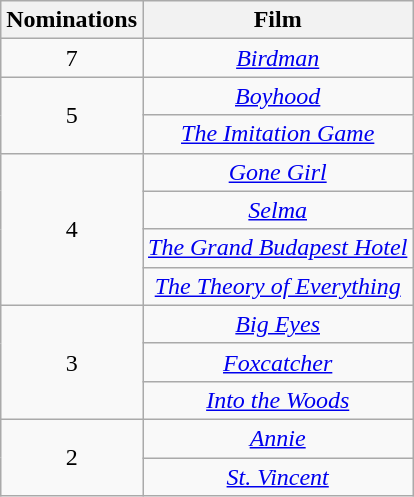<table class="wikitable" style="text-align: center">
<tr>
<th scope="col" width="55">Nominations</th>
<th scope="col" align="center">Film</th>
</tr>
<tr>
<td align="center">7</td>
<td><em><a href='#'>Birdman</a></em></td>
</tr>
<tr>
<td rowspan=2 style="text-align:center">5</td>
<td><em><a href='#'>Boyhood</a></em></td>
</tr>
<tr>
<td><em><a href='#'>The Imitation Game</a></em></td>
</tr>
<tr>
<td rowspan=4 style="text-align:center">4</td>
<td><em><a href='#'>Gone Girl</a></em></td>
</tr>
<tr>
<td><em><a href='#'>Selma</a></em></td>
</tr>
<tr>
<td><em><a href='#'>The Grand Budapest Hotel</a></em></td>
</tr>
<tr>
<td><em><a href='#'>The Theory of Everything</a></em></td>
</tr>
<tr>
<td rowspan=3 style="text-align:center">3</td>
<td><em><a href='#'>Big Eyes</a></em></td>
</tr>
<tr>
<td><em><a href='#'>Foxcatcher</a></em></td>
</tr>
<tr>
<td><em><a href='#'>Into the Woods</a></em></td>
</tr>
<tr>
<td rowspan=2 style="text-align:center">2</td>
<td><em><a href='#'>Annie</a></em></td>
</tr>
<tr>
<td><em><a href='#'>St. Vincent</a></em></td>
</tr>
</table>
